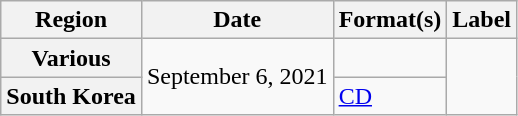<table class="wikitable plainrowheaders">
<tr>
<th scope="col">Region</th>
<th scope="col">Date</th>
<th scope="col">Format(s)</th>
<th scope="col">Label</th>
</tr>
<tr>
<th scope="row">Various</th>
<td rowspan="2">September 6, 2021</td>
<td></td>
<td rowspan="2"></td>
</tr>
<tr>
<th scope="row">South Korea</th>
<td><a href='#'>CD</a></td>
</tr>
</table>
